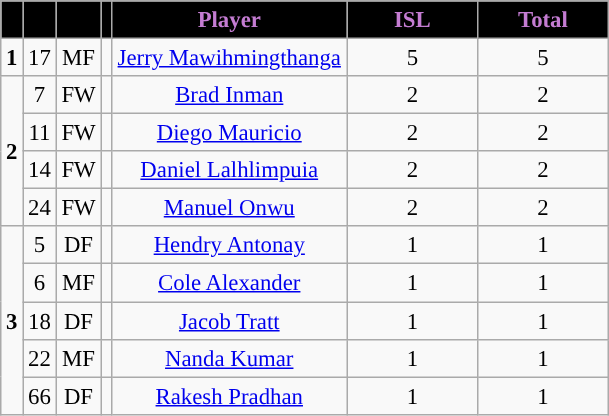<table class="wikitable" style="font-size: 95%; text-align: center;">
<tr>
<th rowspan="1" style="background:#000000; color:#C47CD2; !width=15"></th>
<th rowspan="1" style="background:#000000; color:#C47CD2; !width=15"></th>
<th rowspan="1" style="background:#000000; color:#C47CD2; !width=15"></th>
<th rowspan="1" style="background:#000000; color:#C47CD2; !width=15"></th>
<th width=150 style="background:#000000; color:#C47CD2;">Player</th>
<th width=80 style="background:#000000; color:#C47CD2;">ISL</th>
<th width=80 style="background:#000000; color:#C47CD2;">Total</th>
</tr>
<tr>
<td rowspan=1><strong>1</strong></td>
<td>17</td>
<td>MF</td>
<td></td>
<td><a href='#'>Jerry Mawihmingthanga</a></td>
<td>5</td>
<td>5</td>
</tr>
<tr>
<td rowspan=4><strong>2</strong></td>
<td>7</td>
<td>FW</td>
<td></td>
<td><a href='#'>Brad Inman</a></td>
<td>2</td>
<td>2</td>
</tr>
<tr>
<td>11</td>
<td>FW</td>
<td></td>
<td><a href='#'>Diego Mauricio</a></td>
<td>2</td>
<td>2</td>
</tr>
<tr>
<td>14</td>
<td>FW</td>
<td></td>
<td><a href='#'>Daniel Lalhlimpuia</a></td>
<td>2</td>
<td>2</td>
</tr>
<tr>
<td>24</td>
<td>FW</td>
<td></td>
<td><a href='#'>Manuel Onwu</a></td>
<td>2</td>
<td>2</td>
</tr>
<tr>
<td rowspan=5><strong>3</strong></td>
<td>5</td>
<td>DF</td>
<td></td>
<td><a href='#'>Hendry Antonay</a></td>
<td>1</td>
<td>1</td>
</tr>
<tr>
<td>6</td>
<td>MF</td>
<td></td>
<td><a href='#'>Cole Alexander</a></td>
<td>1</td>
<td>1</td>
</tr>
<tr>
<td>18</td>
<td>DF</td>
<td></td>
<td><a href='#'>Jacob Tratt</a></td>
<td>1</td>
<td>1</td>
</tr>
<tr>
<td>22</td>
<td>MF</td>
<td></td>
<td><a href='#'>Nanda Kumar</a></td>
<td>1</td>
<td>1</td>
</tr>
<tr>
<td>66</td>
<td>DF</td>
<td></td>
<td><a href='#'>Rakesh Pradhan</a></td>
<td>1</td>
<td>1</td>
</tr>
</table>
